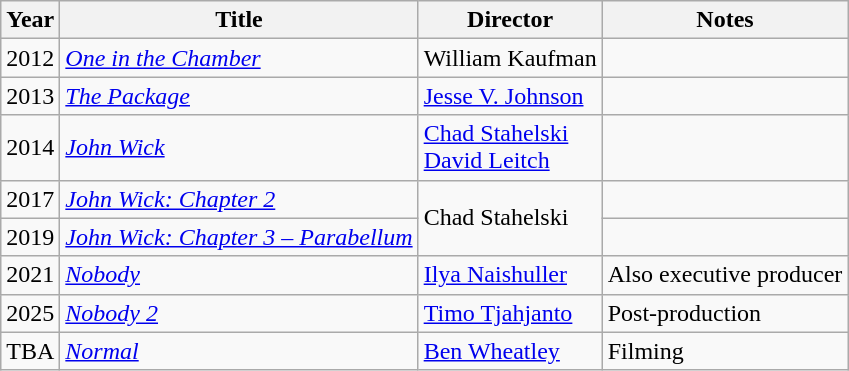<table class="wikitable plainrowheaders">
<tr>
<th>Year</th>
<th>Title</th>
<th>Director</th>
<th>Notes</th>
</tr>
<tr>
<td>2012</td>
<td><em><a href='#'>One in the Chamber</a></em></td>
<td>William Kaufman</td>
<td></td>
</tr>
<tr>
<td>2013</td>
<td><em><a href='#'>The Package</a></em></td>
<td><a href='#'>Jesse V. Johnson</a></td>
<td></td>
</tr>
<tr>
<td>2014</td>
<td><em><a href='#'>John Wick</a></em></td>
<td><a href='#'>Chad Stahelski</a><br><a href='#'>David Leitch</a></td>
<td></td>
</tr>
<tr>
<td>2017</td>
<td><em><a href='#'>John Wick: Chapter 2</a></em></td>
<td rowspan=2>Chad Stahelski</td>
<td></td>
</tr>
<tr>
<td>2019</td>
<td><em><a href='#'>John Wick: Chapter 3 – Parabellum</a></em></td>
<td></td>
</tr>
<tr>
<td>2021</td>
<td><em><a href='#'>Nobody</a></em></td>
<td><a href='#'>Ilya Naishuller</a></td>
<td>Also executive producer</td>
</tr>
<tr>
<td>2025</td>
<td><em><a href='#'>Nobody 2</a></em></td>
<td><a href='#'>Timo Tjahjanto</a></td>
<td>Post-production</td>
</tr>
<tr>
<td>TBA</td>
<td><em><a href='#'>Normal</a></em></td>
<td><a href='#'>Ben Wheatley</a></td>
<td>Filming</td>
</tr>
</table>
